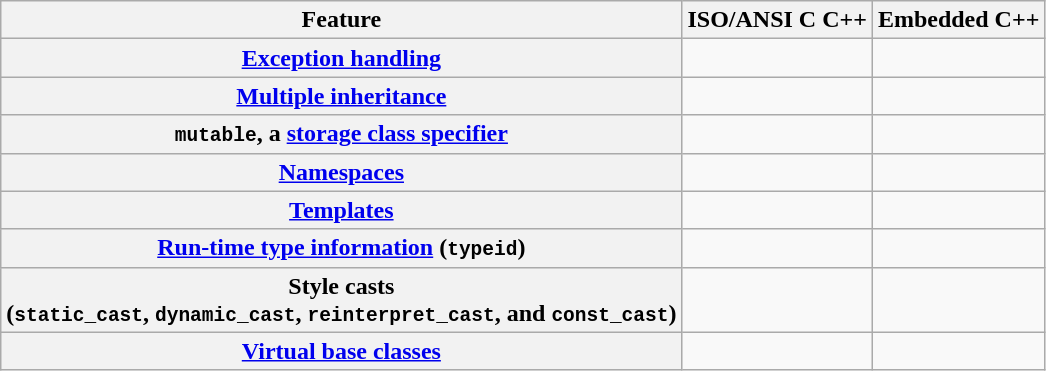<table class="wikitable">
<tr>
<th scope="col">Feature</th>
<th scope="col">ISO/ANSI C C++</th>
<th scope="col">Embedded C++</th>
</tr>
<tr>
<th><span><a href='#'>Exception handling</a></span></th>
<td></td>
<td></td>
</tr>
<tr>
<th><span><a href='#'>Multiple inheritance</a></span></th>
<td></td>
<td></td>
</tr>
<tr>
<th><span><code>mutable</code>, a <a href='#'>storage class specifier</a></span></th>
<td></td>
<td></td>
</tr>
<tr>
<th><span><a href='#'>Namespaces</a></span></th>
<td></td>
<td></td>
</tr>
<tr>
<th><span><a href='#'>Templates</a></span></th>
<td></td>
<td></td>
</tr>
<tr>
<th><span><a href='#'>Run-time type information</a> (<code>typeid</code>)</span></th>
<td></td>
<td></td>
</tr>
<tr>
<th><span>Style casts<br>(<code>static_cast</code>, <code>dynamic_cast</code>, <code>reinterpret_cast</code>, and <code>const_cast</code>)</span></th>
<td></td>
<td></td>
</tr>
<tr>
<th><span><a href='#'>Virtual base classes</a></span></th>
<td></td>
<td></td>
</tr>
</table>
